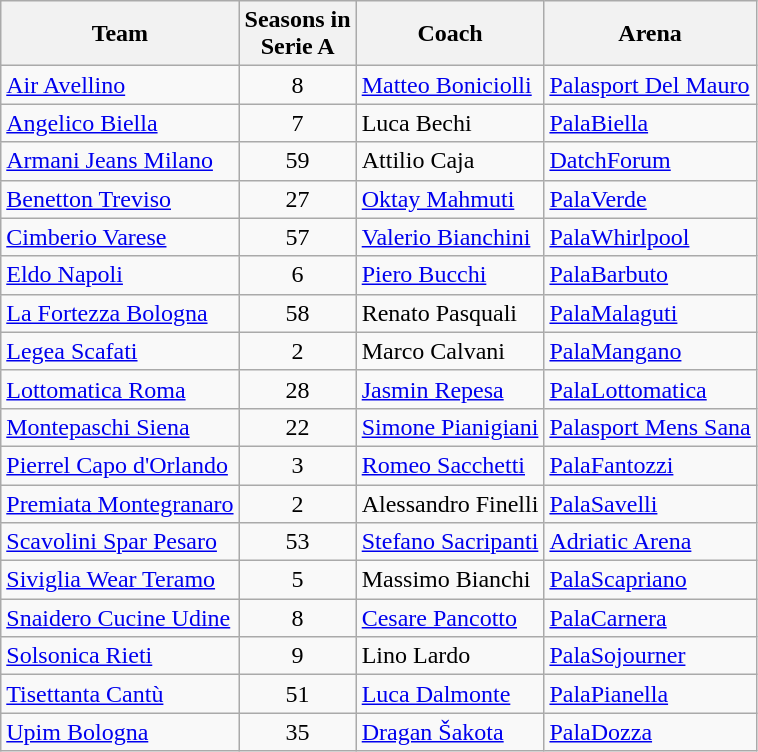<table class="wikitable" border="1">
<tr>
<th>Team</th>
<th>Seasons in<br>Serie A</th>
<th>Coach</th>
<th>Arena</th>
</tr>
<tr>
<td><a href='#'>Air Avellino</a></td>
<td align=center>8</td>
<td><a href='#'>Matteo Boniciolli</a></td>
<td><a href='#'>Palasport Del Mauro</a></td>
</tr>
<tr>
<td><a href='#'>Angelico Biella</a></td>
<td align=center>7</td>
<td>Luca Bechi</td>
<td><a href='#'>PalaBiella</a></td>
</tr>
<tr>
<td><a href='#'>Armani Jeans Milano</a></td>
<td align=center>59</td>
<td>Attilio Caja</td>
<td><a href='#'>DatchForum</a></td>
</tr>
<tr>
<td><a href='#'>Benetton Treviso</a></td>
<td align=center>27</td>
<td><a href='#'>Oktay Mahmuti</a></td>
<td><a href='#'>PalaVerde</a></td>
</tr>
<tr>
<td><a href='#'>Cimberio Varese</a></td>
<td align=center>57</td>
<td><a href='#'>Valerio Bianchini</a></td>
<td><a href='#'>PalaWhirlpool</a></td>
</tr>
<tr>
<td><a href='#'>Eldo Napoli</a></td>
<td align=center>6</td>
<td><a href='#'>Piero Bucchi</a></td>
<td><a href='#'>PalaBarbuto</a></td>
</tr>
<tr>
<td><a href='#'>La Fortezza Bologna</a></td>
<td align=center>58</td>
<td>Renato Pasquali</td>
<td><a href='#'>PalaMalaguti</a></td>
</tr>
<tr>
<td><a href='#'>Legea Scafati</a></td>
<td align=center>2</td>
<td>Marco Calvani</td>
<td><a href='#'>PalaMangano</a></td>
</tr>
<tr>
<td><a href='#'>Lottomatica Roma</a></td>
<td align=center>28</td>
<td><a href='#'>Jasmin Repesa</a></td>
<td><a href='#'>PalaLottomatica</a></td>
</tr>
<tr>
<td><a href='#'>Montepaschi Siena</a></td>
<td align=center>22</td>
<td><a href='#'>Simone Pianigiani</a></td>
<td><a href='#'>Palasport Mens Sana</a></td>
</tr>
<tr>
<td><a href='#'>Pierrel Capo d'Orlando</a></td>
<td align=center>3</td>
<td><a href='#'>Romeo Sacchetti</a></td>
<td><a href='#'>PalaFantozzi</a></td>
</tr>
<tr>
<td><a href='#'>Premiata Montegranaro</a></td>
<td align=center>2</td>
<td>Alessandro Finelli</td>
<td><a href='#'>PalaSavelli</a></td>
</tr>
<tr>
<td><a href='#'>Scavolini Spar Pesaro</a></td>
<td align=center>53</td>
<td><a href='#'>Stefano Sacripanti</a></td>
<td><a href='#'>Adriatic Arena</a></td>
</tr>
<tr>
<td><a href='#'>Siviglia Wear Teramo</a></td>
<td align=center>5</td>
<td>Massimo Bianchi</td>
<td><a href='#'>PalaScapriano</a></td>
</tr>
<tr>
<td><a href='#'>Snaidero Cucine Udine</a></td>
<td align=center>8</td>
<td><a href='#'>Cesare Pancotto</a></td>
<td><a href='#'>PalaCarnera</a></td>
</tr>
<tr>
<td><a href='#'>Solsonica Rieti</a></td>
<td align=center>9</td>
<td>Lino Lardo</td>
<td><a href='#'>PalaSojourner</a></td>
</tr>
<tr>
<td><a href='#'>Tisettanta Cantù</a></td>
<td align=center>51</td>
<td><a href='#'>Luca Dalmonte</a></td>
<td><a href='#'>PalaPianella</a></td>
</tr>
<tr>
<td><a href='#'>Upim Bologna</a></td>
<td align=center>35</td>
<td><a href='#'>Dragan Šakota</a></td>
<td><a href='#'>PalaDozza</a></td>
</tr>
</table>
